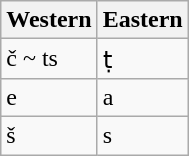<table class="wikitable">
<tr>
<th>Western</th>
<th>Eastern</th>
</tr>
<tr>
<td>č ~ ts</td>
<td>ṭ</td>
</tr>
<tr>
<td>e</td>
<td>a</td>
</tr>
<tr>
<td>š</td>
<td>s</td>
</tr>
</table>
